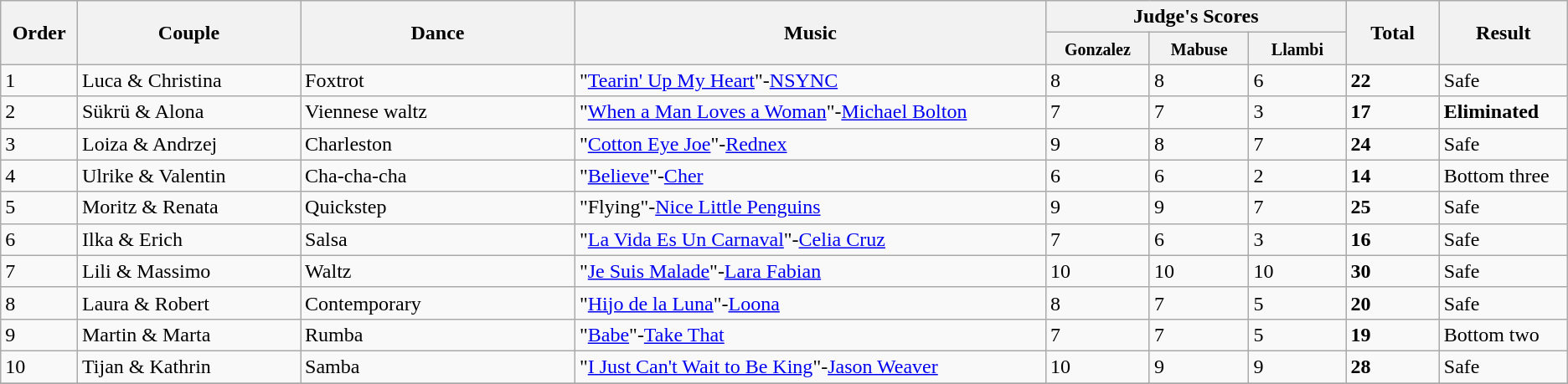<table class="wikitable sortable center">
<tr>
<th rowspan="2" style="width: 4em">Order</th>
<th rowspan="2" style="width: 17em">Couple</th>
<th rowspan="2" style="width: 20em">Dance</th>
<th rowspan="2" style="width: 40em">Music</th>
<th colspan="3">Judge's Scores</th>
<th rowspan="2" style="width: 6em">Total</th>
<th rowspan="2" style="width: 7em">Result</th>
</tr>
<tr>
<th style="width: 6em"><small>Gonzalez</small></th>
<th style="width: 6em"><small>Mabuse</small></th>
<th style="width: 6em"><small>Llambi</small></th>
</tr>
<tr>
<td>1</td>
<td>Luca & Christina</td>
<td>Foxtrot</td>
<td>"<a href='#'>Tearin' Up My Heart</a>"-<a href='#'>NSYNC</a></td>
<td>8</td>
<td>8</td>
<td>6</td>
<td><strong>22</strong></td>
<td>Safe</td>
</tr>
<tr>
<td>2</td>
<td>Sükrü & Alona</td>
<td>Viennese waltz</td>
<td>"<a href='#'>When a Man Loves a Woman</a>"-<a href='#'>Michael Bolton</a></td>
<td>7</td>
<td>7</td>
<td>3</td>
<td><strong>17</strong></td>
<td><strong>Eliminated</strong></td>
</tr>
<tr>
<td>3</td>
<td>Loiza & Andrzej</td>
<td>Charleston</td>
<td>"<a href='#'>Cotton Eye Joe</a>"-<a href='#'>Rednex</a></td>
<td>9</td>
<td>8</td>
<td>7</td>
<td><strong>24</strong></td>
<td>Safe</td>
</tr>
<tr>
<td>4</td>
<td>Ulrike & Valentin</td>
<td>Cha-cha-cha</td>
<td>"<a href='#'>Believe</a>"-<a href='#'>Cher</a></td>
<td>6</td>
<td>6</td>
<td>2</td>
<td><strong>14</strong></td>
<td>Bottom three</td>
</tr>
<tr>
<td>5</td>
<td>Moritz & Renata</td>
<td>Quickstep</td>
<td>"Flying"-<a href='#'>Nice Little Penguins</a></td>
<td>9</td>
<td>9</td>
<td>7</td>
<td><strong>25</strong></td>
<td>Safe</td>
</tr>
<tr>
<td>6</td>
<td>Ilka & Erich</td>
<td>Salsa</td>
<td>"<a href='#'>La Vida Es Un Carnaval</a>"-<a href='#'>Celia Cruz</a></td>
<td>7</td>
<td>6</td>
<td>3</td>
<td><strong>16</strong></td>
<td>Safe</td>
</tr>
<tr>
<td>7</td>
<td>Lili & Massimo</td>
<td>Waltz</td>
<td>"<a href='#'>Je Suis Malade</a>"-<a href='#'>Lara Fabian</a></td>
<td>10</td>
<td>10</td>
<td>10</td>
<td><strong>30</strong></td>
<td>Safe</td>
</tr>
<tr>
<td>8</td>
<td>Laura & Robert</td>
<td>Contemporary</td>
<td>"<a href='#'>Hijo de la Luna</a>"-<a href='#'>Loona</a></td>
<td>8</td>
<td>7</td>
<td>5</td>
<td><strong>20</strong></td>
<td>Safe</td>
</tr>
<tr>
<td>9</td>
<td>Martin & Marta</td>
<td>Rumba</td>
<td>"<a href='#'>Babe</a>"-<a href='#'>Take That</a></td>
<td>7</td>
<td>7</td>
<td>5</td>
<td><strong>19</strong></td>
<td>Bottom two</td>
</tr>
<tr>
<td>10</td>
<td>Tijan & Kathrin</td>
<td>Samba</td>
<td>"<a href='#'>I Just Can't Wait to Be King</a>"-<a href='#'>Jason Weaver</a></td>
<td>10</td>
<td>9</td>
<td>9</td>
<td><strong>28</strong></td>
<td>Safe</td>
</tr>
<tr>
</tr>
</table>
